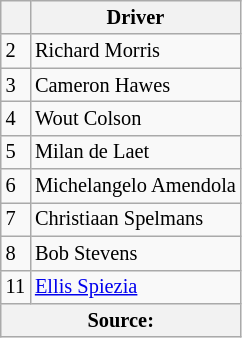<table class="wikitable" style="font-size: 85%;">
<tr>
<th></th>
<th>Driver</th>
</tr>
<tr>
<td>2</td>
<td> Richard Morris</td>
</tr>
<tr>
<td>3</td>
<td> Cameron Hawes</td>
</tr>
<tr>
<td>4</td>
<td> Wout Colson</td>
</tr>
<tr>
<td>5</td>
<td> Milan de Laet</td>
</tr>
<tr>
<td>6</td>
<td nowrap> Michelangelo Amendola</td>
</tr>
<tr>
<td>7</td>
<td> Christiaan Spelmans</td>
</tr>
<tr>
<td>8</td>
<td> Bob Stevens</td>
</tr>
<tr>
<td>11</td>
<td> <a href='#'>Ellis Spiezia</a></td>
</tr>
<tr>
<th colspan="2">Source: </th>
</tr>
</table>
